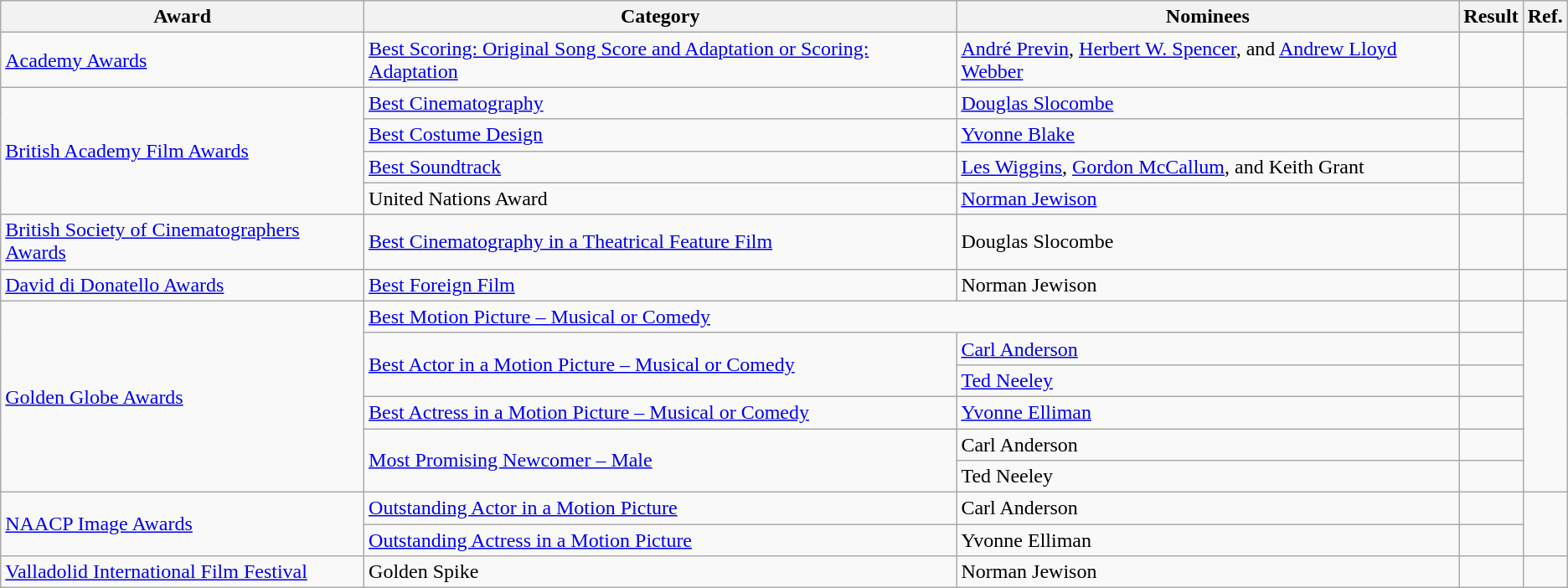<table class="wikitable plainrowheaders">
<tr>
<th>Award</th>
<th>Category</th>
<th>Nominees</th>
<th>Result</th>
<th>Ref.</th>
</tr>
<tr>
<td><a href='#'>Academy Awards</a></td>
<td><a href='#'>Best Scoring: Original Song Score and Adaptation or Scoring: Adaptation</a></td>
<td><a href='#'>André Previn</a>, <a href='#'>Herbert W. Spencer</a>, and <a href='#'>Andrew Lloyd Webber</a></td>
<td></td>
<td align="center"></td>
</tr>
<tr>
<td rowspan="4"><a href='#'>British Academy Film Awards</a></td>
<td><a href='#'>Best Cinematography</a></td>
<td><a href='#'>Douglas Slocombe</a></td>
<td></td>
<td align="center" rowspan="4"></td>
</tr>
<tr>
<td><a href='#'>Best Costume Design</a></td>
<td><a href='#'>Yvonne Blake</a></td>
<td></td>
</tr>
<tr>
<td><a href='#'>Best Soundtrack</a></td>
<td><a href='#'>Les Wiggins</a>, <a href='#'>Gordon McCallum</a>, and Keith Grant</td>
<td></td>
</tr>
<tr>
<td>United Nations Award</td>
<td><a href='#'>Norman Jewison</a></td>
<td></td>
</tr>
<tr>
<td><a href='#'>British Society of Cinematographers Awards</a></td>
<td><a href='#'>Best Cinematography in a Theatrical Feature Film</a></td>
<td>Douglas Slocombe</td>
<td></td>
<td align="center"></td>
</tr>
<tr>
<td><a href='#'>David di Donatello Awards</a></td>
<td><a href='#'>Best Foreign Film</a></td>
<td>Norman Jewison</td>
<td></td>
<td align="center"></td>
</tr>
<tr>
<td rowspan="6"><a href='#'>Golden Globe Awards</a></td>
<td colspan="2"><a href='#'>Best Motion Picture – Musical or Comedy</a></td>
<td></td>
<td align="center" rowspan="6"></td>
</tr>
<tr>
<td rowspan="2"><a href='#'>Best Actor in a Motion Picture – Musical or Comedy</a></td>
<td><a href='#'>Carl Anderson</a></td>
<td></td>
</tr>
<tr>
<td><a href='#'>Ted Neeley</a></td>
<td></td>
</tr>
<tr>
<td><a href='#'>Best Actress in a Motion Picture – Musical or Comedy</a></td>
<td><a href='#'>Yvonne Elliman</a></td>
<td></td>
</tr>
<tr>
<td rowspan="2"><a href='#'>Most Promising Newcomer – Male</a></td>
<td>Carl Anderson</td>
<td></td>
</tr>
<tr>
<td>Ted Neeley</td>
<td></td>
</tr>
<tr>
<td rowspan="2"><a href='#'>NAACP Image Awards</a></td>
<td><a href='#'>Outstanding Actor in a Motion Picture</a></td>
<td>Carl Anderson</td>
<td></td>
<td align="center" rowspan="2"></td>
</tr>
<tr>
<td><a href='#'>Outstanding Actress in a Motion Picture</a></td>
<td>Yvonne Elliman</td>
<td></td>
</tr>
<tr>
<td><a href='#'>Valladolid International Film Festival</a></td>
<td>Golden Spike</td>
<td>Norman Jewison</td>
<td></td>
<td align="center"></td>
</tr>
</table>
